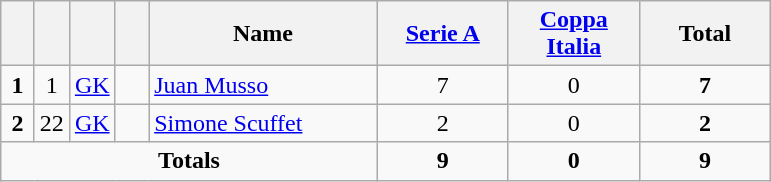<table class="wikitable" style="text-align:center">
<tr>
<th width=15></th>
<th width=15></th>
<th width=15></th>
<th width=15></th>
<th width=145>Name</th>
<th width=80><strong><a href='#'>Serie A</a></strong></th>
<th width=80><strong><a href='#'>Coppa Italia</a></strong></th>
<th width=80>Total</th>
</tr>
<tr>
<td><strong>1</strong></td>
<td>1</td>
<td><a href='#'>GK</a></td>
<td></td>
<td align=left><a href='#'>Juan Musso</a></td>
<td>7</td>
<td>0</td>
<td><strong>7</strong></td>
</tr>
<tr>
<td><strong>2</strong></td>
<td>22</td>
<td><a href='#'>GK</a></td>
<td></td>
<td align=left><a href='#'>Simone Scuffet</a></td>
<td>2</td>
<td>0</td>
<td><strong>2</strong></td>
</tr>
<tr>
<td colspan=5><strong>Totals</strong></td>
<td><strong>9</strong></td>
<td><strong>0</strong></td>
<td><strong>9</strong></td>
</tr>
</table>
